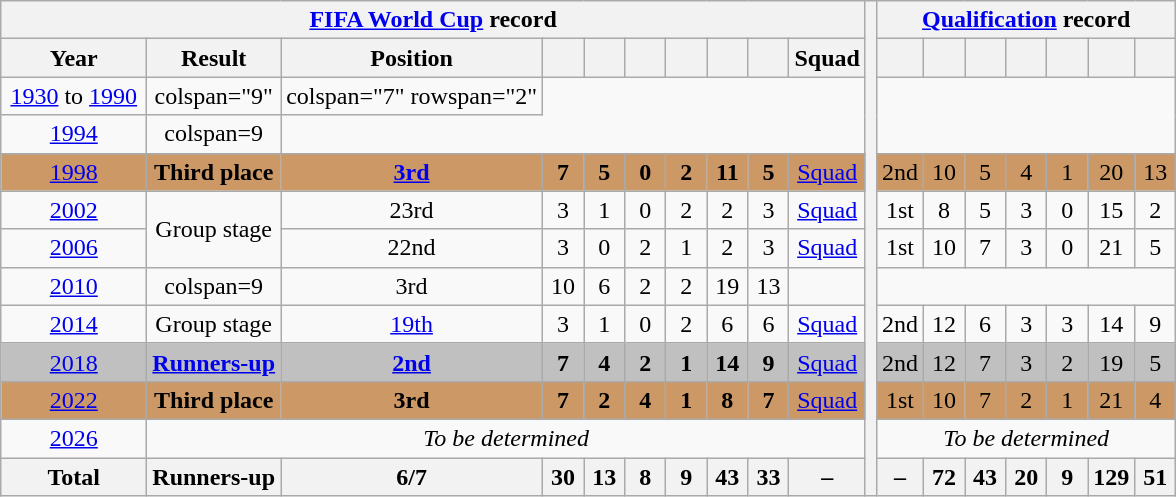<table class="wikitable" style="text-align: center">
<tr>
<th colspan="10"><a href='#'>FIFA World Cup</a> record</th>
<th rowspan="14"></th>
<th colspan="7"><a href='#'>Qualification</a> record</th>
</tr>
<tr>
<th width="90">Year</th>
<th>Result</th>
<th>Position</th>
<th width="20"></th>
<th width="20"></th>
<th width="20"></th>
<th width="20"></th>
<th width="20"></th>
<th width="20"></th>
<th width="20">Squad</th>
<th width="20"></th>
<th width="20"></th>
<th width="20"></th>
<th width="20"></th>
<th width="20"></th>
<th width="20"></th>
<th width="20"></th>
</tr>
<tr>
<td><a href='#'>1930</a> to <a href='#'>1990</a></td>
<td>colspan="9" </td>
<td>colspan="7" rowspan="2" </td>
</tr>
<tr>
<td> <a href='#'>1994</a></td>
<td>colspan=9 </td>
</tr>
<tr>
</tr>
<tr bgcolor="#cc9966">
<td> <a href='#'>1998</a></td>
<td><strong>Third place</strong></td>
<td><strong><a href='#'>3rd</a></strong></td>
<td><strong>7</strong></td>
<td><strong>5</strong></td>
<td><strong>0</strong></td>
<td><strong>2</strong></td>
<td><strong>11</strong></td>
<td><strong>5</strong></td>
<td><a href='#'>Squad</a></td>
<td>2nd</td>
<td>10</td>
<td>5</td>
<td>4</td>
<td>1</td>
<td>20</td>
<td>13</td>
</tr>
<tr>
<td>  <a href='#'>2002</a></td>
<td rowspan=2>Group stage</td>
<td>23rd</td>
<td>3</td>
<td>1</td>
<td>0</td>
<td>2</td>
<td>2</td>
<td>3</td>
<td><a href='#'>Squad</a></td>
<td>1st</td>
<td>8</td>
<td>5</td>
<td>3</td>
<td>0</td>
<td>15</td>
<td>2</td>
</tr>
<tr>
<td> <a href='#'>2006</a></td>
<td>22nd</td>
<td>3</td>
<td>0</td>
<td>2</td>
<td>1</td>
<td>2</td>
<td>3</td>
<td><a href='#'>Squad</a></td>
<td>1st</td>
<td>10</td>
<td>7</td>
<td>3</td>
<td>0</td>
<td>21</td>
<td>5</td>
</tr>
<tr>
<td> <a href='#'>2010</a></td>
<td>colspan=9 </td>
<td>3rd</td>
<td>10</td>
<td>6</td>
<td>2</td>
<td>2</td>
<td>19</td>
<td>13</td>
</tr>
<tr>
<td> <a href='#'>2014</a></td>
<td>Group stage</td>
<td><a href='#'>19th</a></td>
<td>3</td>
<td>1</td>
<td>0</td>
<td>2</td>
<td>6</td>
<td>6</td>
<td><a href='#'>Squad</a></td>
<td>2nd</td>
<td>12</td>
<td>6</td>
<td>3</td>
<td>3</td>
<td>14</td>
<td>9</td>
</tr>
<tr style="background:silver;">
<td> <a href='#'>2018</a></td>
<td><strong><a href='#'>Runners-up</a></strong></td>
<td><strong><a href='#'>2nd</a></strong></td>
<td><strong>7</strong></td>
<td><strong>4</strong></td>
<td><strong>2</strong></td>
<td><strong>1</strong></td>
<td><strong>14</strong></td>
<td><strong>9</strong></td>
<td><a href='#'>Squad</a></td>
<td>2nd</td>
<td>12</td>
<td>7</td>
<td>3</td>
<td>2</td>
<td>19</td>
<td>5</td>
</tr>
<tr bgcolor="#cc9966">
<td> <a href='#'>2022</a></td>
<td><strong>Third place</strong></td>
<td><strong>3rd</strong></td>
<td><strong>7</strong></td>
<td><strong>2</strong></td>
<td><strong>4</strong></td>
<td><strong>1</strong></td>
<td><strong>8</strong></td>
<td><strong>7</strong></td>
<td><a href='#'>Squad</a></td>
<td>1st</td>
<td>10</td>
<td>7</td>
<td>2</td>
<td>1</td>
<td>21</td>
<td>4</td>
</tr>
<tr>
<td> <a href='#'>2026</a></td>
<td colspan=9><em>To be determined</em></td>
<td colspan=9><em>To be determined</em></td>
</tr>
<tr>
<th>Total</th>
<th>Runners-up</th>
<th>6/7</th>
<th>30</th>
<th>13</th>
<th>8</th>
<th>9</th>
<th>43</th>
<th>33</th>
<th>–</th>
<th>–</th>
<th>72</th>
<th>43</th>
<th>20</th>
<th>9</th>
<th>129</th>
<th>51</th>
</tr>
</table>
